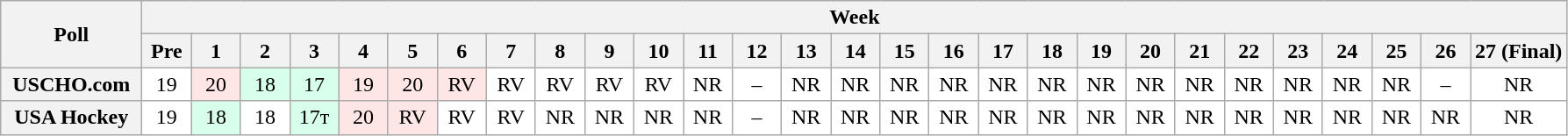<table class="wikitable" style="white-space:nowrap;">
<tr>
<th scope="col" width="100" rowspan="2">Poll</th>
<th colspan="28">Week</th>
</tr>
<tr>
<th scope="col" width="30">Pre</th>
<th scope="col" width="30">1</th>
<th scope="col" width="30">2</th>
<th scope="col" width="30">3</th>
<th scope="col" width="30">4</th>
<th scope="col" width="30">5</th>
<th scope="col" width="30">6</th>
<th scope="col" width="30">7</th>
<th scope="col" width="30">8</th>
<th scope="col" width="30">9</th>
<th scope="col" width="30">10</th>
<th scope="col" width="30">11</th>
<th scope="col" width="30">12</th>
<th scope="col" width="30">13</th>
<th scope="col" width="30">14</th>
<th scope="col" width="30">15</th>
<th scope="col" width="30">16</th>
<th scope="col" width="30">17</th>
<th scope="col" width="30">18</th>
<th scope="col" width="30">19</th>
<th scope="col" width="30">20</th>
<th scope="col" width="30">21</th>
<th scope="col" width="30">22</th>
<th scope="col" width="30">23</th>
<th scope="col" width="30">24</th>
<th scope="col" width="30">25</th>
<th scope="col" width="30">26</th>
<th scope="col" width="30">27 (Final)</th>
</tr>
<tr style="text-align:center;">
<th>USCHO.com</th>
<td bgcolor=FFFFFF>19</td>
<td bgcolor=FFE6E6>20</td>
<td bgcolor=D8FFEB>18</td>
<td bgcolor=D8FFEB>17</td>
<td bgcolor=FFE6E6>19</td>
<td bgcolor=FFE6E6>20</td>
<td bgcolor=FFE6E6>RV</td>
<td bgcolor=FFFFFF>RV</td>
<td bgcolor=FFFFFF>RV</td>
<td bgcolor=FFFFFF>RV</td>
<td bgcolor=FFFFFF>RV</td>
<td bgcolor=FFFFFF>NR</td>
<td bgcolor=FFFFFF>–</td>
<td bgcolor=FFFFFF>NR</td>
<td bgcolor=FFFFFF>NR</td>
<td bgcolor=FFFFFF>NR</td>
<td bgcolor=FFFFFF>NR</td>
<td bgcolor=FFFFFF>NR</td>
<td bgcolor=FFFFFF>NR</td>
<td bgcolor=FFFFFF>NR</td>
<td bgcolor=FFFFFF>NR</td>
<td bgcolor=FFFFFF>NR</td>
<td bgcolor=FFFFFF>NR</td>
<td bgcolor=FFFFFF>NR</td>
<td bgcolor=FFFFFF>NR</td>
<td bgcolor=FFFFFF>NR</td>
<td bgcolor=FFFFFF>–</td>
<td bgcolor=FFFFFF>NR</td>
</tr>
<tr style="text-align:center;">
<th>USA Hockey</th>
<td bgcolor=FFFFFF>19</td>
<td bgcolor=D8FFEB>18</td>
<td bgcolor=FFFFFF>18</td>
<td bgcolor=D8FFEB>17т</td>
<td bgcolor=FFE6E6>20</td>
<td bgcolor=FFE6E6>RV</td>
<td bgcolor=FFFFFF>RV</td>
<td bgcolor=FFFFFF>RV</td>
<td bgcolor=FFFFFF>NR</td>
<td bgcolor=FFFFFF>NR</td>
<td bgcolor=FFFFFF>NR</td>
<td bgcolor=FFFFFF>NR</td>
<td bgcolor=FFFFFF>–</td>
<td bgcolor=FFFFFF>NR</td>
<td bgcolor=FFFFFF>NR</td>
<td bgcolor=FFFFFF>NR</td>
<td bgcolor=FFFFFF>NR</td>
<td bgcolor=FFFFFF>NR</td>
<td bgcolor=FFFFFF>NR</td>
<td bgcolor=FFFFFF>NR</td>
<td bgcolor=FFFFFF>NR</td>
<td bgcolor=FFFFFF>NR</td>
<td bgcolor=FFFFFF>NR</td>
<td bgcolor=FFFFFF>NR</td>
<td bgcolor=FFFFFF>NR</td>
<td bgcolor=FFFFFF>NR</td>
<td bgcolor=FFFFFF>NR</td>
<td bgcolor=FFFFFF>NR</td>
</tr>
</table>
